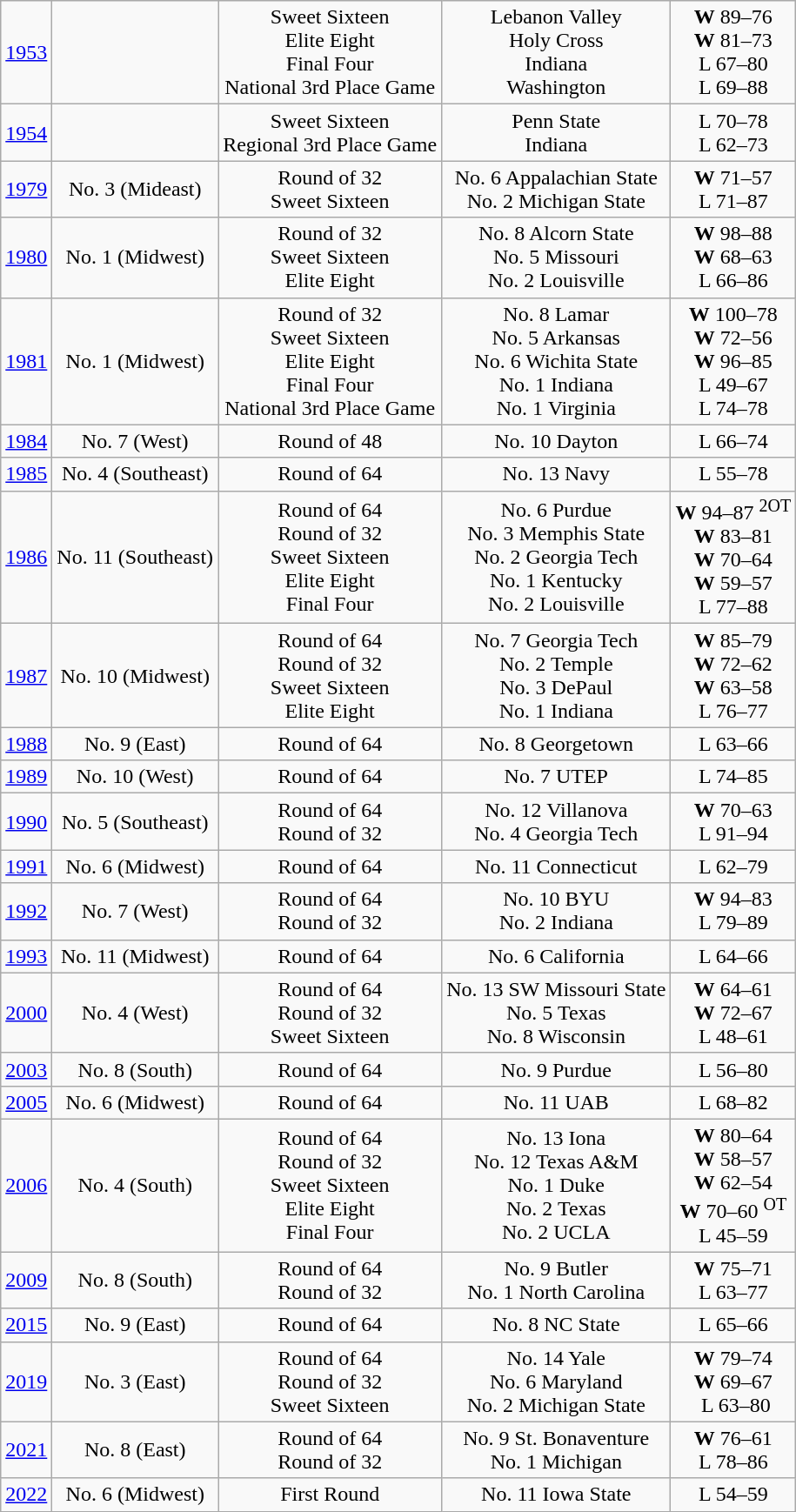<table class="wikitable">
<tr align="center">
<td><a href='#'>1953</a></td>
<td></td>
<td>Sweet Sixteen<br>Elite Eight<br>Final Four<br>National 3rd Place Game</td>
<td>Lebanon Valley<br>Holy Cross<br>Indiana<br>Washington</td>
<td><strong>W</strong> 89–76<br><strong>W</strong> 81–73<br>L 67–80<br>L 69–88</td>
</tr>
<tr align="center">
<td><a href='#'>1954</a></td>
<td></td>
<td>Sweet Sixteen<br>Regional 3rd Place Game</td>
<td>Penn State<br>Indiana</td>
<td>L 70–78<br>L 62–73</td>
</tr>
<tr align="center">
<td><a href='#'>1979</a></td>
<td>No. 3 (Mideast)</td>
<td>Round of 32<br>Sweet Sixteen</td>
<td>No. 6 Appalachian State<br>No. 2 Michigan State</td>
<td><strong>W</strong> 71–57<br>L 71–87</td>
</tr>
<tr align="center">
<td><a href='#'>1980</a></td>
<td>No. 1 (Midwest)</td>
<td>Round of 32<br>Sweet Sixteen<br>Elite Eight</td>
<td>No. 8 Alcorn State<br>No. 5 Missouri<br>No. 2 Louisville</td>
<td><strong>W</strong> 98–88<br><strong>W</strong> 68–63<br>L 66–86</td>
</tr>
<tr align="center">
<td><a href='#'>1981</a></td>
<td>No. 1 (Midwest)</td>
<td>Round of 32<br>Sweet Sixteen<br>Elite Eight<br>Final Four<br>National 3rd Place Game</td>
<td>No. 8 Lamar<br>No. 5 Arkansas<br>No. 6 Wichita State<br>No. 1 Indiana<br>No. 1 Virginia</td>
<td><strong>W</strong> 100–78<br><strong>W</strong> 72–56<br><strong>W</strong> 96–85<br>L 49–67<br>L 74–78</td>
</tr>
<tr align="center">
<td><a href='#'>1984</a></td>
<td>No. 7 (West)</td>
<td>Round of 48</td>
<td>No. 10 Dayton</td>
<td>L 66–74</td>
</tr>
<tr align="center">
<td><a href='#'>1985</a></td>
<td>No. 4 (Southeast)</td>
<td>Round of 64</td>
<td>No. 13 Navy</td>
<td>L 55–78</td>
</tr>
<tr align="center">
<td><a href='#'>1986</a></td>
<td>No. 11 (Southeast)</td>
<td>Round of 64<br>Round of 32<br>Sweet Sixteen<br>Elite Eight<br>Final Four</td>
<td>No. 6 Purdue<br>No. 3 Memphis State<br>No. 2 Georgia Tech<br>No. 1 Kentucky<br>No. 2 Louisville</td>
<td><strong>W</strong> 94–87 <sup>2OT</sup><br><strong>W</strong> 83–81<br><strong>W</strong> 70–64<br><strong>W</strong> 59–57<br>L 77–88</td>
</tr>
<tr align="center">
<td><a href='#'>1987</a></td>
<td>No. 10 (Midwest)</td>
<td>Round of 64<br>Round of 32<br>Sweet Sixteen<br>Elite Eight</td>
<td>No. 7 Georgia Tech<br>No. 2 Temple<br>No. 3 DePaul<br>No. 1 Indiana</td>
<td><strong>W</strong> 85–79<br><strong>W</strong> 72–62<br><strong>W</strong> 63–58<br>L 76–77</td>
</tr>
<tr align="center">
<td><a href='#'>1988</a></td>
<td>No. 9 (East)</td>
<td>Round of 64</td>
<td>No. 8 Georgetown</td>
<td>L 63–66</td>
</tr>
<tr align="center">
<td><a href='#'>1989</a></td>
<td>No. 10 (West)</td>
<td>Round of 64</td>
<td>No. 7 UTEP</td>
<td>L 74–85</td>
</tr>
<tr align="center">
<td><a href='#'>1990</a></td>
<td>No. 5 (Southeast)</td>
<td>Round of 64<br>Round of 32</td>
<td>No. 12 Villanova<br>No. 4 Georgia Tech</td>
<td><strong>W</strong> 70–63<br>L 91–94</td>
</tr>
<tr align="center">
<td><a href='#'>1991</a></td>
<td>No. 6 (Midwest)</td>
<td>Round of 64</td>
<td>No. 11 Connecticut</td>
<td>L 62–79</td>
</tr>
<tr align="center">
<td><a href='#'>1992</a></td>
<td>No. 7 (West)</td>
<td>Round of 64<br>Round of 32</td>
<td>No. 10 BYU<br>No. 2 Indiana</td>
<td><strong>W</strong> 94–83<br>L 79–89</td>
</tr>
<tr align="center">
<td><a href='#'>1993</a></td>
<td>No. 11 (Midwest)</td>
<td>Round of 64</td>
<td>No. 6 California</td>
<td>L 64–66</td>
</tr>
<tr align="center">
<td><a href='#'>2000</a></td>
<td>No. 4 (West)</td>
<td>Round of 64<br>Round of 32<br>Sweet Sixteen</td>
<td>No. 13 SW Missouri State<br>No. 5 Texas<br>No. 8 Wisconsin</td>
<td><strong>W</strong> 64–61<br><strong>W</strong> 72–67<br>L 48–61</td>
</tr>
<tr align="center">
<td><a href='#'>2003</a></td>
<td>No. 8 (South)</td>
<td>Round of 64</td>
<td>No. 9 Purdue</td>
<td>L 56–80</td>
</tr>
<tr align="center">
<td><a href='#'>2005</a></td>
<td>No. 6 (Midwest)</td>
<td>Round of 64</td>
<td>No. 11 UAB</td>
<td>L 68–82</td>
</tr>
<tr align="center">
<td><a href='#'>2006</a></td>
<td>No. 4 (South)</td>
<td>Round of 64<br>Round of 32<br>Sweet Sixteen<br>Elite Eight<br>Final Four</td>
<td>No. 13 Iona<br>No. 12 Texas A&M<br>No. 1 Duke<br>No. 2 Texas<br>No. 2 UCLA</td>
<td><strong>W</strong> 80–64<br><strong>W</strong> 58–57<br><strong>W</strong> 62–54<br><strong>W</strong> 70–60 <sup>OT</sup><br>L 45–59</td>
</tr>
<tr align="center">
<td><a href='#'>2009</a></td>
<td>No. 8 (South)</td>
<td>Round of 64<br>Round of 32</td>
<td>No. 9 Butler<br>No. 1 North Carolina</td>
<td><strong>W</strong> 75–71<br>L 63–77</td>
</tr>
<tr align="center">
<td><a href='#'>2015</a></td>
<td>No. 9 (East)</td>
<td>Round of 64</td>
<td>No. 8 NC State</td>
<td>L 65–66</td>
</tr>
<tr align="center">
<td><a href='#'>2019</a></td>
<td>No. 3 (East)</td>
<td>Round of 64<br>Round of 32<br>Sweet Sixteen</td>
<td>No. 14 Yale<br>No. 6 Maryland<br>No. 2 Michigan State</td>
<td><strong>W</strong> 79–74<br><strong>W</strong> 69–67<br> L 63–80</td>
</tr>
<tr align="center">
<td><a href='#'>2021</a></td>
<td>No. 8 (East)</td>
<td>Round of 64<br>Round of 32</td>
<td>No. 9 St. Bonaventure<br>No. 1 Michigan</td>
<td><strong>W</strong> 76–61<br>L 78–86</td>
</tr>
<tr align="center">
<td><a href='#'>2022</a></td>
<td>No. 6 (Midwest)</td>
<td>First Round</td>
<td>No. 11 Iowa State</td>
<td>L 54–59</td>
</tr>
</table>
